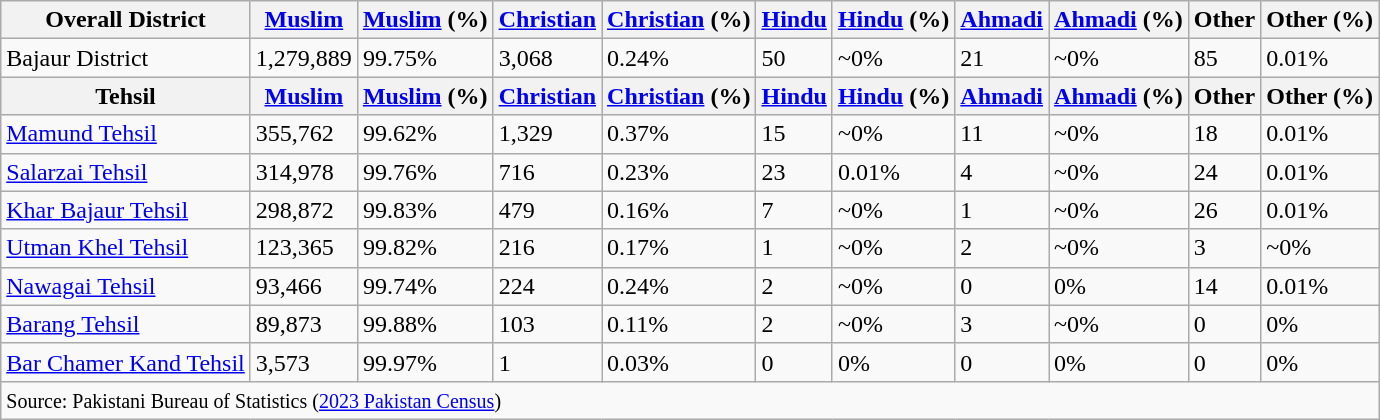<table class="wikitable">
<tr>
<th>Overall District</th>
<th><a href='#'>Muslim</a></th>
<th><a href='#'>Muslim</a> (%)</th>
<th><a href='#'>Christian</a></th>
<th><a href='#'>Christian</a> (%)</th>
<th><a href='#'>Hindu</a></th>
<th><a href='#'>Hindu</a> (%)</th>
<th><a href='#'>Ahmadi</a></th>
<th><a href='#'>Ahmadi</a> (%)</th>
<th>Other</th>
<th>Other (%)</th>
</tr>
<tr>
<td>Bajaur District</td>
<td>1,279,889</td>
<td>99.75%</td>
<td>3,068</td>
<td>0.24%</td>
<td>50</td>
<td>~0%</td>
<td>21</td>
<td>~0%</td>
<td>85</td>
<td>0.01%</td>
</tr>
<tr>
<th>Tehsil</th>
<th><a href='#'>Muslim</a></th>
<th><a href='#'>Muslim</a> (%)</th>
<th><a href='#'>Christian</a></th>
<th><a href='#'>Christian</a> (%)</th>
<th><a href='#'>Hindu</a></th>
<th><a href='#'>Hindu</a> (%)</th>
<th><a href='#'>Ahmadi</a></th>
<th><a href='#'>Ahmadi</a> (%)</th>
<th>Other</th>
<th>Other (%)</th>
</tr>
<tr>
<td><a href='#'>Mamund Tehsil</a></td>
<td>355,762</td>
<td>99.62%</td>
<td>1,329</td>
<td>0.37%</td>
<td>15</td>
<td>~0%</td>
<td>11</td>
<td>~0%</td>
<td>18</td>
<td>0.01%</td>
</tr>
<tr>
<td><a href='#'>Salarzai Tehsil</a></td>
<td>314,978</td>
<td>99.76%</td>
<td>716</td>
<td>0.23%</td>
<td>23</td>
<td>0.01%</td>
<td>4</td>
<td>~0%</td>
<td>24</td>
<td>0.01%</td>
</tr>
<tr>
<td><a href='#'>Khar Bajaur Tehsil</a></td>
<td>298,872</td>
<td>99.83%</td>
<td>479</td>
<td>0.16%</td>
<td>7</td>
<td>~0%</td>
<td>1</td>
<td>~0%</td>
<td>26</td>
<td>0.01%</td>
</tr>
<tr>
<td><a href='#'>Utman Khel Tehsil</a></td>
<td>123,365</td>
<td>99.82%</td>
<td>216</td>
<td>0.17%</td>
<td>1</td>
<td>~0%</td>
<td>2</td>
<td>~0%</td>
<td>3</td>
<td>~0%</td>
</tr>
<tr>
<td><a href='#'>Nawagai Tehsil</a></td>
<td>93,466</td>
<td>99.74%</td>
<td>224</td>
<td>0.24%</td>
<td>2</td>
<td>~0%</td>
<td>0</td>
<td>0%</td>
<td>14</td>
<td>0.01%</td>
</tr>
<tr>
<td><a href='#'>Barang Tehsil</a></td>
<td>89,873</td>
<td>99.88%</td>
<td>103</td>
<td>0.11%</td>
<td>2</td>
<td>~0%</td>
<td>3</td>
<td>~0%</td>
<td>0</td>
<td>0%</td>
</tr>
<tr>
<td><a href='#'>Bar Chamer Kand Tehsil</a></td>
<td>3,573</td>
<td>99.97%</td>
<td>1</td>
<td>0.03%</td>
<td>0</td>
<td>0%</td>
<td>0</td>
<td>0%</td>
<td>0</td>
<td>0%</td>
</tr>
<tr>
<td colspan="11"><small>Source: Pakistani Bureau of Statistics (<a href='#'>2023 Pakistan Census</a>)</small></td>
</tr>
</table>
